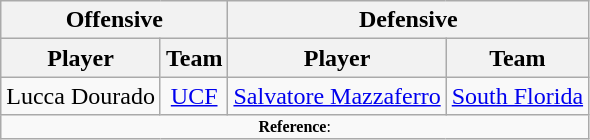<table class="wikitable" style="text-align: center;">
<tr>
<th colspan="2">Offensive</th>
<th colspan="2">Defensive</th>
</tr>
<tr>
<th>Player</th>
<th>Team</th>
<th>Player</th>
<th>Team</th>
</tr>
<tr>
<td>Lucca Dourado</td>
<td><a href='#'>UCF</a></td>
<td><a href='#'>Salvatore Mazzaferro</a></td>
<td><a href='#'>South Florida</a></td>
</tr>
<tr>
<td colspan="4"  style="font-size:8pt; text-align:center;"><strong>Reference</strong>:</td>
</tr>
</table>
